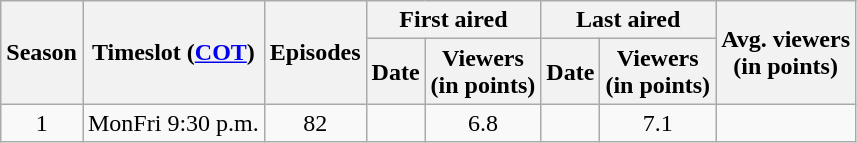<table class="wikitable" style="text-align: center">
<tr>
<th scope="col" rowspan="2">Season</th>
<th scope="col" rowspan="2">Timeslot (<a href='#'>COT</a>)</th>
<th scope="col" rowspan="2">Episodes</th>
<th scope="col" colspan="2">First aired</th>
<th scope="col" colspan="2">Last aired</th>
<th scope="col" rowspan="2">Avg. viewers<br>(in points)</th>
</tr>
<tr>
<th scope="col">Date</th>
<th scope="col">Viewers<br>(in points)</th>
<th scope="col">Date</th>
<th scope="col">Viewers<br>(in points)</th>
</tr>
<tr>
<td rowspan="1">1</td>
<td rowspan="2">MonFri 9:30 p.m.</td>
<td>82</td>
<td></td>
<td>6.8</td>
<td></td>
<td>7.1</td>
<td>  </td>
</tr>
</table>
